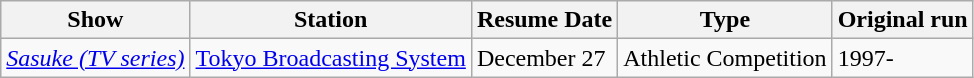<table class="wikitable sortable">
<tr>
<th>Show</th>
<th>Station</th>
<th>Resume Date</th>
<th>Type</th>
<th>Original run</th>
</tr>
<tr>
<td><em><a href='#'>Sasuke (TV series)</a></em></td>
<td><a href='#'>Tokyo Broadcasting System</a></td>
<td>December 27</td>
<td>Athletic Competition</td>
<td>1997-</td>
</tr>
</table>
